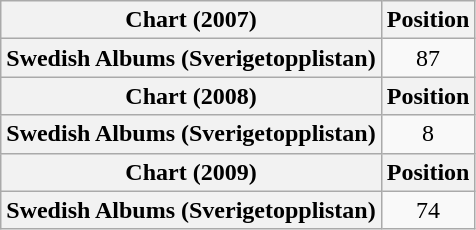<table class="wikitable plainrowheaders" style="text-align:center">
<tr>
<th scope="col">Chart (2007)</th>
<th scope="col">Position</th>
</tr>
<tr>
<th scope="row">Swedish Albums (Sverigetopplistan)</th>
<td>87</td>
</tr>
<tr>
<th scope="col">Chart (2008)</th>
<th scope="col">Position</th>
</tr>
<tr>
<th scope="row">Swedish Albums (Sverigetopplistan)</th>
<td>8</td>
</tr>
<tr>
<th scope="col">Chart (2009)</th>
<th scope="col">Position</th>
</tr>
<tr>
<th scope="row">Swedish Albums (Sverigetopplistan)</th>
<td>74</td>
</tr>
</table>
